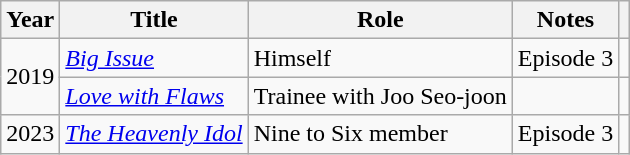<table class="wikitable">
<tr>
<th>Year</th>
<th>Title</th>
<th>Role</th>
<th>Notes</th>
<th></th>
</tr>
<tr>
<td rowspan="2">2019</td>
<td><em><a href='#'>Big Issue</a></em></td>
<td>Himself</td>
<td>Episode 3</td>
<td></td>
</tr>
<tr>
<td><em><a href='#'>Love with Flaws</a></em></td>
<td>Trainee with Joo Seo-joon</td>
<td></td>
<td></td>
</tr>
<tr>
<td>2023</td>
<td><em><a href='#'>The Heavenly Idol</a></em></td>
<td>Nine to Six member</td>
<td>Episode 3</td>
<td></td>
</tr>
</table>
